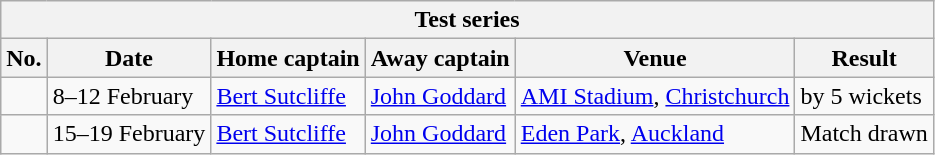<table class="wikitable">
<tr>
<th colspan="9">Test series</th>
</tr>
<tr>
<th>No.</th>
<th>Date</th>
<th>Home captain</th>
<th>Away captain</th>
<th>Venue</th>
<th>Result</th>
</tr>
<tr>
<td></td>
<td>8–12 February</td>
<td><a href='#'>Bert Sutcliffe</a></td>
<td><a href='#'>John Goddard</a></td>
<td><a href='#'>AMI Stadium</a>, <a href='#'>Christchurch</a></td>
<td> by 5 wickets</td>
</tr>
<tr>
<td></td>
<td>15–19 February</td>
<td><a href='#'>Bert Sutcliffe</a></td>
<td><a href='#'>John Goddard</a></td>
<td><a href='#'>Eden Park</a>, <a href='#'>Auckland</a></td>
<td>Match drawn</td>
</tr>
</table>
